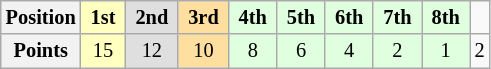<table class="wikitable" style="font-size:85%; text-align:center">
<tr>
<th>Position</th>
<td style="background:#ffffbf;"> <strong>1st</strong> </td>
<td style="background:#dfdfdf;"> <strong>2nd</strong> </td>
<td style="background:#ffdf9f;"> <strong>3rd</strong> </td>
<td style="background:#dfffdf;"> <strong>4th</strong> </td>
<td style="background:#dfffdf;"> <strong>5th</strong> </td>
<td style="background:#dfffdf;"> <strong>6th</strong> </td>
<td style="background:#dfffdf;"> <strong>7th</strong> </td>
<td style="background:#dfffdf;"> <strong>8th</strong> </td>
<td>  </td>
</tr>
<tr>
<th>Points</th>
<td style="background:#ffffbf;">15</td>
<td style="background:#dfdfdf;">12</td>
<td style="background:#ffdf9f;">10</td>
<td style="background:#dfffdf;">8</td>
<td style="background:#dfffdf;">6</td>
<td style="background:#dfffdf;">4</td>
<td style="background:#dfffdf;">2</td>
<td style="background:#dfffdf;">1</td>
<td>2</td>
</tr>
</table>
